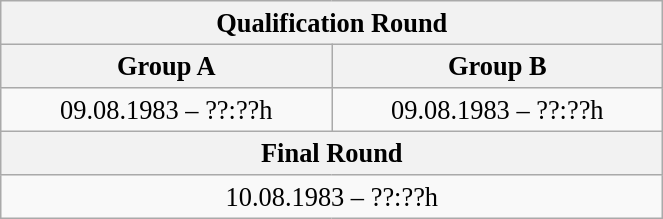<table class="wikitable" style=" text-align:center; font-size:110%;" width="35%">
<tr>
<th colspan="2">Qualification Round</th>
</tr>
<tr>
<th>Group A</th>
<th>Group B</th>
</tr>
<tr>
<td>09.08.1983 – ??:??h</td>
<td>09.08.1983 – ??:??h</td>
</tr>
<tr>
<th colspan="2">Final Round</th>
</tr>
<tr>
<td colspan="2">10.08.1983 – ??:??h</td>
</tr>
</table>
